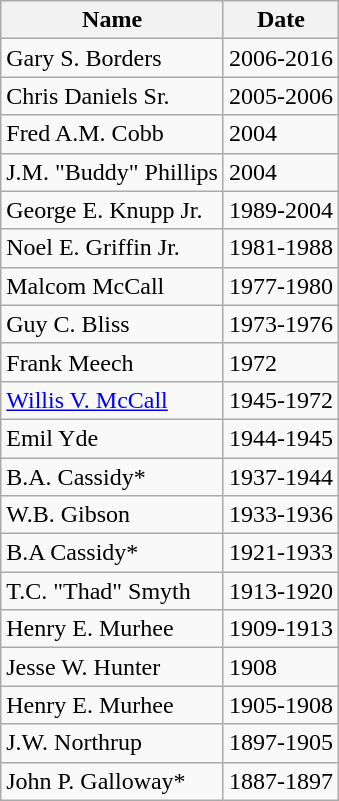<table class="wikitable">
<tr>
<th>Name</th>
<th>Date</th>
</tr>
<tr>
<td>Gary S. Borders</td>
<td>2006-2016</td>
</tr>
<tr>
<td>Chris Daniels Sr.</td>
<td>2005-2006</td>
</tr>
<tr>
<td>Fred A.M. Cobb</td>
<td>2004</td>
</tr>
<tr>
<td>J.M. "Buddy" Phillips</td>
<td>2004</td>
</tr>
<tr>
<td>George E. Knupp Jr.</td>
<td>1989-2004</td>
</tr>
<tr>
<td>Noel E. Griffin Jr.</td>
<td>1981-1988</td>
</tr>
<tr>
<td>Malcom McCall</td>
<td>1977-1980</td>
</tr>
<tr>
<td>Guy C. Bliss</td>
<td>1973-1976</td>
</tr>
<tr>
<td>Frank Meech</td>
<td>1972</td>
</tr>
<tr>
<td><a href='#'>Willis V. McCall</a></td>
<td>1945-1972</td>
</tr>
<tr>
<td>Emil Yde</td>
<td>1944-1945</td>
</tr>
<tr>
<td>B.A. Cassidy*</td>
<td>1937-1944</td>
</tr>
<tr>
<td>W.B. Gibson</td>
<td>1933-1936</td>
</tr>
<tr>
<td>B.A Cassidy*</td>
<td>1921-1933</td>
</tr>
<tr>
<td>T.C. "Thad" Smyth</td>
<td>1913-1920</td>
</tr>
<tr>
<td>Henry E. Murhee</td>
<td>1909-1913</td>
</tr>
<tr>
<td>Jesse W. Hunter</td>
<td>1908</td>
</tr>
<tr>
<td>Henry E. Murhee</td>
<td>1905-1908</td>
</tr>
<tr>
<td>J.W. Northrup</td>
<td>1897-1905</td>
</tr>
<tr>
<td>John P. Galloway*</td>
<td>1887-1897</td>
</tr>
</table>
